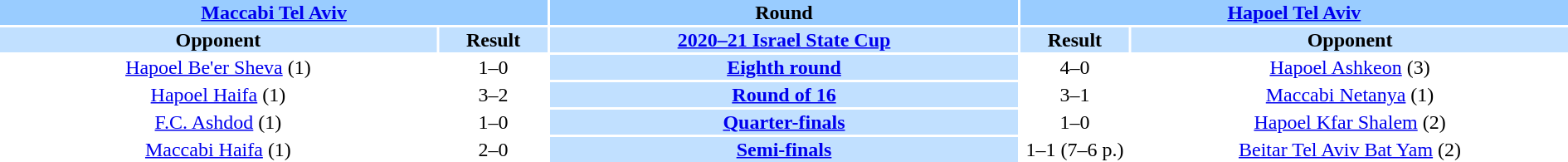<table width="100%" style="text-align:center">
<tr valign=top bgcolor=#99ccff>
<th colspan=2 width=40%><a href='#'>Maccabi Tel Aviv</a></th>
<th width=30%><strong>Round</strong></th>
<th colspan=2 width=40%><a href='#'>Hapoel Tel Aviv</a></th>
</tr>
<tr valign=top bgcolor=#c1e0ff>
<td width=28%><strong>Opponent</strong></td>
<td width=7%><strong>Result</strong></td>
<td bgcolor=#c1e0ff><strong><a href='#'>2020–21 Israel State Cup</a></strong></td>
<td width=7%><strong>Result</strong></td>
<td width=28%><strong>Opponent</strong></td>
</tr>
<tr>
<td><a href='#'>Hapoel Be'er Sheva</a> (1)</td>
<td>1–0</td>
<td bgcolor=#c1e0ff><strong><a href='#'>Eighth round</a></strong></td>
<td>4–0</td>
<td><a href='#'>Hapoel Ashkeon</a> (3)</td>
</tr>
<tr>
<td><a href='#'>Hapoel Haifa</a> (1)</td>
<td>3–2</td>
<td bgcolor=#c1e0ff><strong><a href='#'>Round of 16</a></strong></td>
<td>3–1</td>
<td><a href='#'>Maccabi Netanya</a> (1)</td>
</tr>
<tr>
<td><a href='#'>F.C. Ashdod</a> (1)</td>
<td>1–0</td>
<td bgcolor=#c1e0ff><strong><a href='#'>Quarter-finals</a></strong></td>
<td>1–0</td>
<td><a href='#'>Hapoel Kfar Shalem</a> (2)</td>
</tr>
<tr>
<td><a href='#'>Maccabi Haifa</a> (1)</td>
<td>2–0</td>
<td bgcolor=#c1e0ff><strong><a href='#'>Semi-finals</a></strong></td>
<td>1–1 (7–6 p.)</td>
<td><a href='#'>Beitar Tel Aviv Bat Yam</a> (2)</td>
</tr>
</table>
